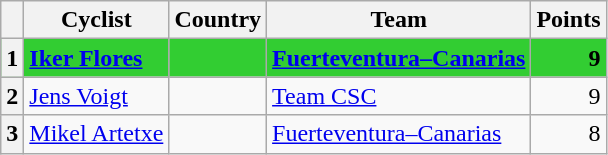<table class="wikitable">
<tr>
<th></th>
<th>Cyclist</th>
<th>Country</th>
<th>Team</th>
<th>Points</th>
</tr>
<tr bgcolor="#32CD32">
<th>1</th>
<td><strong><a href='#'>Iker Flores</a></strong></td>
<td><strong></strong></td>
<td><strong><a href='#'>Fuerteventura–Canarias</a></strong></td>
<td align="right"><strong>9</strong></td>
</tr>
<tr>
<th>2</th>
<td><a href='#'>Jens Voigt</a></td>
<td></td>
<td><a href='#'>Team CSC</a></td>
<td align="right">9</td>
</tr>
<tr>
<th>3</th>
<td><a href='#'>Mikel Artetxe</a></td>
<td></td>
<td><a href='#'>Fuerteventura–Canarias</a></td>
<td align="right">8</td>
</tr>
</table>
